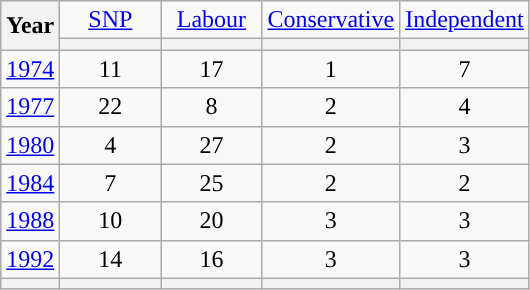<table class=wikitable style=text-align:center>
<tr>
<th rowspan=2>Year</th>
<td width="60"><a href='#'>SNP</a></td>
<td width="60"><a href='#'>Labour</a></td>
<td width="60"><a href='#'>Conservative</a></td>
<td width="60"><a href='#'>Independent</a></td>
</tr>
<tr>
<th style="background-color: "></th>
<th style="background-color: "></th>
<th style="background-color: "></th>
<th style="background-color: "></th>
</tr>
<tr>
<td><a href='#'>1974</a></td>
<td>11</td>
<td>17</td>
<td>1</td>
<td>7</td>
</tr>
<tr>
<td><a href='#'>1977</a></td>
<td>22</td>
<td>8</td>
<td>2</td>
<td>4</td>
</tr>
<tr>
<td><a href='#'>1980</a></td>
<td>4</td>
<td>27</td>
<td>2</td>
<td>3</td>
</tr>
<tr>
<td><a href='#'>1984</a></td>
<td>7</td>
<td>25</td>
<td>2</td>
<td>2</td>
</tr>
<tr>
<td><a href='#'>1988</a></td>
<td>10</td>
<td>20</td>
<td>3</td>
<td>3</td>
</tr>
<tr>
<td><a href='#'>1992</a></td>
<td>14</td>
<td>16</td>
<td>3</td>
<td>3</td>
</tr>
<tr>
<th></th>
<th style="background-color: "></th>
<th style="background-color: "></th>
<th style="background-color: "></th>
<th style="background-color: "></th>
</tr>
</table>
